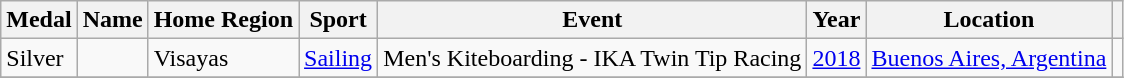<table class=wikitable>
<tr>
<th>Medal</th>
<th>Name</th>
<th>Home Region</th>
<th>Sport</th>
<th>Event</th>
<th>Year</th>
<th>Location</th>
<th></th>
</tr>
<tr yes>
<td> Silver</td>
<td></td>
<td>Visayas</td>
<td> <a href='#'>Sailing</a></td>
<td>Men's Kiteboarding - IKA Twin Tip Racing</td>
<td><a href='#'>2018</a></td>
<td> <a href='#'>Buenos Aires, Argentina</a></td>
<td></td>
</tr>
<tr>
</tr>
</table>
